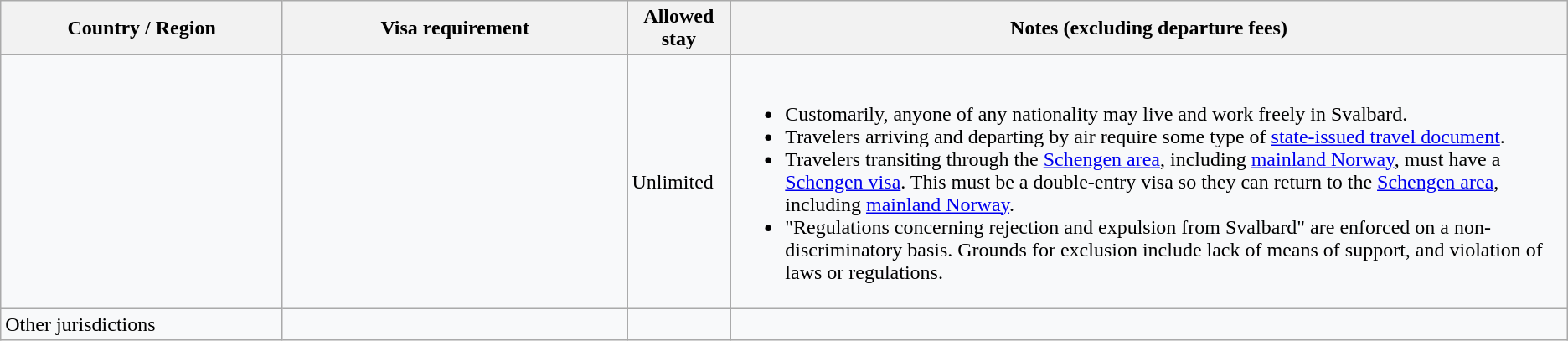<table class="wikitable sortable sticky-header" style="background:#f8f9faff;">
<tr>
<th style="width:18%;">Country / Region</th>
<th style="width:22%;">Visa requirement</th>
<th data-sort-type=number>Allowed stay</th>
<th>Notes (excluding departure fees)</th>
</tr>
<tr>
<td></td>
<td></td>
<td data-sort-value="10000">Unlimited</td>
<td><br><ul><li>Customarily, anyone of any nationality may live and work freely in Svalbard.</li><li>Travelers arriving and departing by air require some type of <a href='#'>state-issued travel document</a>.</li><li>Travelers transiting through the <a href='#'>Schengen area</a>, including <a href='#'>mainland Norway</a>, must have a <a href='#'>Schengen visa</a>. This must be a double-entry visa so they can return to the <a href='#'>Schengen area</a>, including <a href='#'>mainland Norway</a>.</li><li>"Regulations concerning rejection and expulsion from Svalbard" are enforced on a non-discriminatory basis. Grounds for exclusion include lack of means of support, and violation of laws or regulations.</li></ul></td>
</tr>
<tr>
<td> Other jurisdictions</td>
<td></td>
<td></td>
<td></td>
</tr>
</table>
